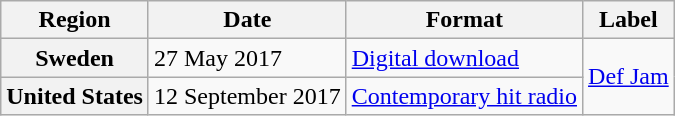<table class="wikitable plainrowheaders">
<tr>
<th>Region</th>
<th>Date</th>
<th>Format</th>
<th>Label</th>
</tr>
<tr>
<th scope="row">Sweden</th>
<td>27 May 2017</td>
<td><a href='#'>Digital download</a></td>
<td rowspan="2"><a href='#'>Def Jam</a></td>
</tr>
<tr>
<th scope="row">United States</th>
<td>12 September 2017</td>
<td><a href='#'>Contemporary hit radio</a></td>
</tr>
</table>
